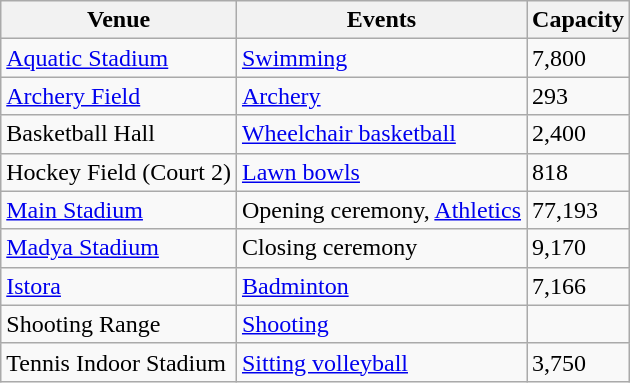<table class="wikitable">
<tr>
<th>Venue</th>
<th>Events</th>
<th>Capacity</th>
</tr>
<tr>
<td><a href='#'>Aquatic Stadium</a></td>
<td><a href='#'>Swimming</a></td>
<td>7,800</td>
</tr>
<tr>
<td><a href='#'>Archery Field</a></td>
<td><a href='#'>Archery</a></td>
<td>293</td>
</tr>
<tr>
<td>Basketball Hall</td>
<td><a href='#'>Wheelchair basketball</a></td>
<td>2,400</td>
</tr>
<tr>
<td>Hockey Field (Court 2)</td>
<td><a href='#'>Lawn bowls</a></td>
<td>818</td>
</tr>
<tr>
<td><a href='#'>Main Stadium</a></td>
<td>Opening ceremony, <a href='#'>Athletics</a></td>
<td>77,193</td>
</tr>
<tr>
<td><a href='#'>Madya Stadium</a></td>
<td>Closing ceremony</td>
<td>9,170</td>
</tr>
<tr>
<td><a href='#'>Istora</a></td>
<td><a href='#'>Badminton</a></td>
<td>7,166</td>
</tr>
<tr>
<td>Shooting Range</td>
<td><a href='#'>Shooting</a></td>
<td></td>
</tr>
<tr>
<td>Tennis Indoor Stadium</td>
<td><a href='#'>Sitting volleyball</a></td>
<td>3,750</td>
</tr>
</table>
